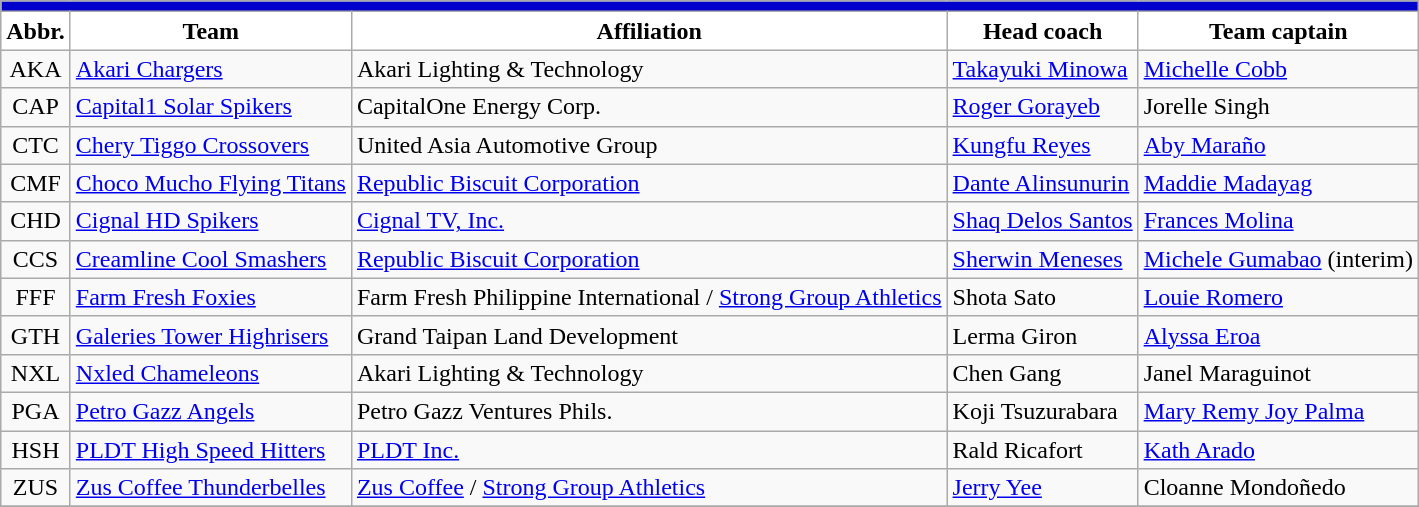<table class="wikitable" font-size:90%">
<tr>
<th style=background:#0000CD colspan="6"><span></span></th>
</tr>
<tr>
<th style="background:white">Abbr.</th>
<th style="background:white">Team</th>
<th style="background:white">Affiliation</th>
<th style="background:white">Head coach</th>
<th style="background:white">Team captain</th>
</tr>
<tr>
<td style="text-align:center">AKA</td>
<td><a href='#'>Akari Chargers</a></td>
<td>Akari Lighting & Technology</td>
<td> <a href='#'>Takayuki Minowa</a></td>
<td> <a href='#'>Michelle Cobb</a></td>
</tr>
<tr>
<td style="text-align:center">CAP</td>
<td><a href='#'>Capital1 Solar Spikers</a></td>
<td>CapitalOne Energy Corp.</td>
<td> <a href='#'>Roger Gorayeb</a></td>
<td> Jorelle Singh</td>
</tr>
<tr>
<td style="text-align:center">CTC</td>
<td><a href='#'>Chery Tiggo Crossovers</a></td>
<td>United Asia Automotive Group</td>
<td> <a href='#'>Kungfu Reyes</a></td>
<td> <a href='#'>Aby Maraño</a></td>
</tr>
<tr>
<td style="text-align:center">CMF</td>
<td><a href='#'>Choco Mucho Flying Titans</a></td>
<td><a href='#'>Republic Biscuit Corporation</a></td>
<td> <a href='#'>Dante Alinsunurin</a></td>
<td> <a href='#'>Maddie Madayag</a></td>
</tr>
<tr>
<td style="text-align:center">CHD</td>
<td><a href='#'>Cignal HD Spikers</a></td>
<td><a href='#'>Cignal TV, Inc.</a></td>
<td> <a href='#'>Shaq Delos Santos</a></td>
<td> <a href='#'>Frances Molina</a></td>
</tr>
<tr>
<td style="text-align:center">CCS</td>
<td><a href='#'>Creamline Cool Smashers</a></td>
<td><a href='#'>Republic Biscuit Corporation</a></td>
<td> <a href='#'>Sherwin Meneses</a></td>
<td> <a href='#'>Michele Gumabao</a> (interim)</td>
</tr>
<tr>
<td style="text-align:center">FFF</td>
<td><a href='#'>Farm Fresh Foxies</a></td>
<td>Farm Fresh Philippine International / <a href='#'>Strong Group Athletics</a></td>
<td> Shota Sato</td>
<td> <a href='#'>Louie Romero</a></td>
</tr>
<tr>
<td style="text-align:center">GTH</td>
<td><a href='#'>Galeries Tower Highrisers</a></td>
<td>Grand Taipan Land Development</td>
<td> Lerma Giron</td>
<td> <a href='#'>Alyssa Eroa</a></td>
</tr>
<tr>
<td style="text-align:center">NXL</td>
<td><a href='#'>Nxled Chameleons</a></td>
<td>Akari Lighting & Technology</td>
<td> Chen Gang</td>
<td> Janel Maraguinot</td>
</tr>
<tr>
<td style="text-align:center">PGA</td>
<td><a href='#'>Petro Gazz Angels</a></td>
<td>Petro Gazz Ventures Phils.</td>
<td> Koji Tsuzurabara</td>
<td> <a href='#'>Mary Remy Joy Palma</a></td>
</tr>
<tr>
<td style="text-align:center">HSH</td>
<td><a href='#'>PLDT High Speed Hitters</a></td>
<td><a href='#'>PLDT Inc.</a></td>
<td> Rald Ricafort</td>
<td> <a href='#'>Kath Arado</a></td>
</tr>
<tr>
<td style="text-align:center">ZUS</td>
<td><a href='#'>Zus Coffee Thunderbelles</a></td>
<td><a href='#'>Zus Coffee</a> / <a href='#'>Strong Group Athletics</a></td>
<td> <a href='#'>Jerry Yee</a></td>
<td> Cloanne Mondoñedo</td>
</tr>
<tr>
</tr>
</table>
